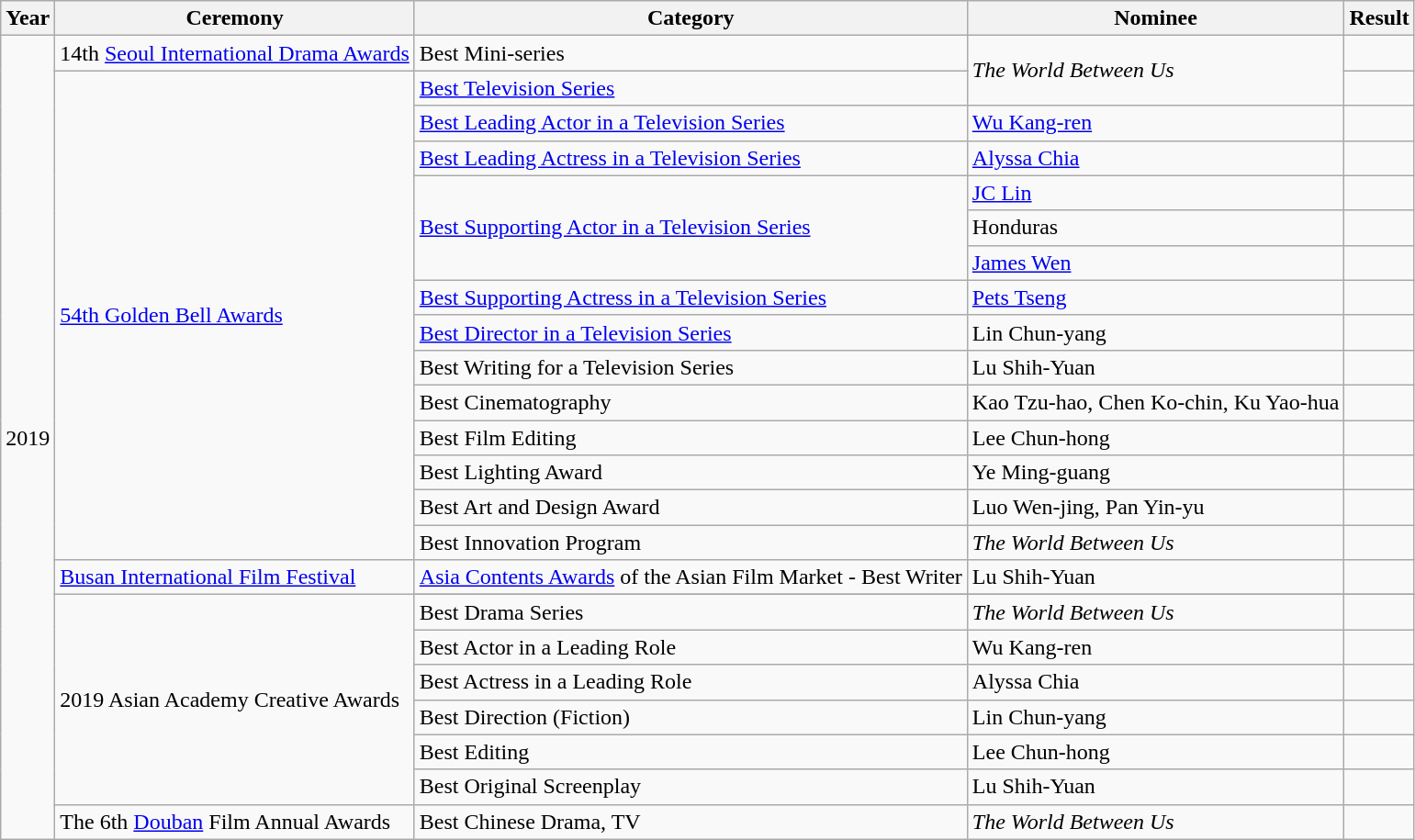<table class="wikitable">
<tr>
<th>Year</th>
<th>Ceremony</th>
<th>Category</th>
<th>Nominee</th>
<th>Result</th>
</tr>
<tr>
<td rowspan=24>2019</td>
<td>14th <a href='#'>Seoul International Drama Awards</a></td>
<td>Best Mini-series</td>
<td rowspan="2"><em>The World Between Us</em></td>
<td></td>
</tr>
<tr>
<td rowspan=14><a href='#'>54th Golden Bell Awards</a></td>
<td><a href='#'>Best Television Series</a></td>
<td></td>
</tr>
<tr>
<td><a href='#'>Best Leading Actor in a Television Series</a></td>
<td><a href='#'>Wu Kang-ren</a></td>
<td></td>
</tr>
<tr>
<td><a href='#'>Best Leading Actress in a Television Series</a></td>
<td><a href='#'>Alyssa Chia</a></td>
<td></td>
</tr>
<tr>
<td rowspan=3><a href='#'>Best Supporting Actor in a Television Series</a></td>
<td><a href='#'>JC Lin</a></td>
<td></td>
</tr>
<tr>
<td>Honduras</td>
<td></td>
</tr>
<tr>
<td><a href='#'>James Wen</a></td>
<td></td>
</tr>
<tr>
<td><a href='#'>Best Supporting Actress in a Television Series</a></td>
<td><a href='#'>Pets Tseng</a></td>
<td></td>
</tr>
<tr>
<td><a href='#'>Best Director in a Television Series</a></td>
<td>Lin Chun-yang</td>
<td></td>
</tr>
<tr>
<td>Best Writing for a Television Series</td>
<td>Lu Shih-Yuan</td>
<td></td>
</tr>
<tr>
<td>Best Cinematography</td>
<td>Kao Tzu-hao, Chen Ko-chin, Ku Yao-hua</td>
<td></td>
</tr>
<tr>
<td>Best Film Editing</td>
<td>Lee Chun-hong</td>
<td></td>
</tr>
<tr>
<td>Best Lighting Award</td>
<td>Ye Ming-guang</td>
<td></td>
</tr>
<tr>
<td>Best Art and Design Award</td>
<td>Luo Wen-jing, Pan Yin-yu</td>
<td></td>
</tr>
<tr>
<td>Best Innovation Program</td>
<td><em>The World Between Us</em></td>
<td></td>
</tr>
<tr>
<td><a href='#'>Busan International Film Festival</a></td>
<td><a href='#'>Asia Contents Awards</a> of the Asian Film Market - Best Writer</td>
<td>Lu Shih-Yuan</td>
<td></td>
</tr>
<tr>
<td rowspan=7>2019 Asian Academy Creative Awards</td>
</tr>
<tr>
<td>Best Drama Series</td>
<td><em>The World Between Us</em></td>
<td></td>
</tr>
<tr>
<td>Best Actor in a Leading Role</td>
<td>Wu Kang-ren</td>
<td></td>
</tr>
<tr>
<td>Best Actress in a Leading Role</td>
<td>Alyssa Chia</td>
<td></td>
</tr>
<tr>
<td>Best Direction (Fiction)</td>
<td>Lin Chun-yang</td>
<td></td>
</tr>
<tr>
<td>Best Editing</td>
<td>Lee Chun-hong</td>
<td></td>
</tr>
<tr>
<td>Best Original Screenplay</td>
<td>Lu Shih-Yuan</td>
<td></td>
</tr>
<tr>
<td>The 6th <a href='#'>Douban</a> Film Annual Awards</td>
<td>Best Chinese Drama, TV</td>
<td><em>The World Between Us</em></td>
<td></td>
</tr>
</table>
